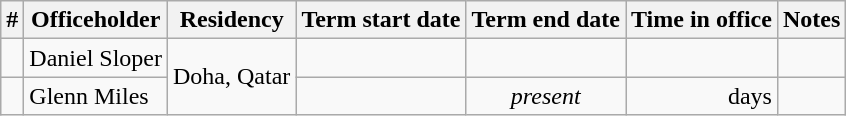<table class='wikitable sortable'>
<tr>
<th>#</th>
<th>Officeholder</th>
<th>Residency</th>
<th>Term start date</th>
<th>Term end date</th>
<th>Time in office</th>
<th>Notes</th>
</tr>
<tr>
<td align=center></td>
<td>Daniel Sloper</td>
<td rowspan=2>Doha, Qatar</td>
<td align=center></td>
<td align=center></td>
<td align=right></td>
<td></td>
</tr>
<tr>
<td align=center></td>
<td>Glenn Miles</td>
<td align=center></td>
<td align=center><em>present</em></td>
<td align=right> days</td>
<td></td>
</tr>
</table>
